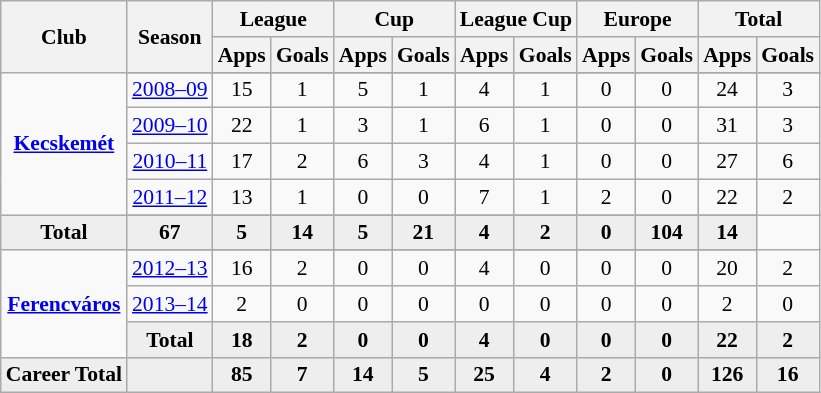<table class="wikitable" style="font-size:90%; text-align: center;">
<tr>
<th rowspan="2">Club</th>
<th rowspan="2">Season</th>
<th colspan="2">League</th>
<th colspan="2">Cup</th>
<th colspan="2">League Cup</th>
<th colspan="2">Europe</th>
<th colspan="2">Total</th>
</tr>
<tr>
<th>Apps</th>
<th>Goals</th>
<th>Apps</th>
<th>Goals</th>
<th>Apps</th>
<th>Goals</th>
<th>Apps</th>
<th>Goals</th>
<th>Apps</th>
<th>Goals</th>
</tr>
<tr ||-||-||-|->
<td rowspan="6" valign="center"><strong><a href='#'>Kecskemét</a></strong></td>
</tr>
<tr>
<td><a href='#'>2008–09</a></td>
<td>15</td>
<td>1</td>
<td>5</td>
<td>1</td>
<td>4</td>
<td>1</td>
<td>0</td>
<td>0</td>
<td>24</td>
<td>3</td>
</tr>
<tr>
<td><a href='#'>2009–10</a></td>
<td>22</td>
<td>1</td>
<td>3</td>
<td>1</td>
<td>6</td>
<td>1</td>
<td>0</td>
<td>0</td>
<td>31</td>
<td>3</td>
</tr>
<tr>
<td><a href='#'>2010–11</a></td>
<td>17</td>
<td>2</td>
<td>6</td>
<td>3</td>
<td>4</td>
<td>1</td>
<td>0</td>
<td>0</td>
<td>27</td>
<td>6</td>
</tr>
<tr>
<td><a href='#'>2011–12</a></td>
<td>13</td>
<td>1</td>
<td>0</td>
<td>0</td>
<td>7</td>
<td>1</td>
<td>2</td>
<td>0</td>
<td>22</td>
<td>2</td>
</tr>
<tr>
</tr>
<tr style="font-weight:bold; background-color:#eeeeee;">
<td>Total</td>
<td>67</td>
<td>5</td>
<td>14</td>
<td>5</td>
<td>21</td>
<td>4</td>
<td>2</td>
<td>0</td>
<td>104</td>
<td>14</td>
</tr>
<tr>
<td rowspan="4" valign="center"><strong><a href='#'>Ferencváros</a></strong></td>
</tr>
<tr>
<td><a href='#'>2012–13</a></td>
<td>16</td>
<td>2</td>
<td>0</td>
<td>0</td>
<td>4</td>
<td>0</td>
<td>0</td>
<td>0</td>
<td>20</td>
<td>2</td>
</tr>
<tr>
<td><a href='#'>2013–14</a></td>
<td>2</td>
<td>0</td>
<td>0</td>
<td>0</td>
<td>0</td>
<td>0</td>
<td>0</td>
<td>0</td>
<td>2</td>
<td>0</td>
</tr>
<tr style="font-weight:bold; background-color:#eeeeee;">
<td>Total</td>
<td>18</td>
<td>2</td>
<td>0</td>
<td>0</td>
<td>4</td>
<td>0</td>
<td>0</td>
<td>0</td>
<td>22</td>
<td>2</td>
</tr>
<tr style="font-weight:bold; background-color:#eeeeee;">
<td rowspan="2" valign="top"><strong>Career Total</strong></td>
<td></td>
<td><strong>85</strong></td>
<td><strong>7</strong></td>
<td><strong>14</strong></td>
<td><strong>5</strong></td>
<td><strong>25</strong></td>
<td><strong>4</strong></td>
<td><strong>2</strong></td>
<td><strong>0</strong></td>
<td><strong>126</strong></td>
<td><strong>16</strong></td>
</tr>
</table>
